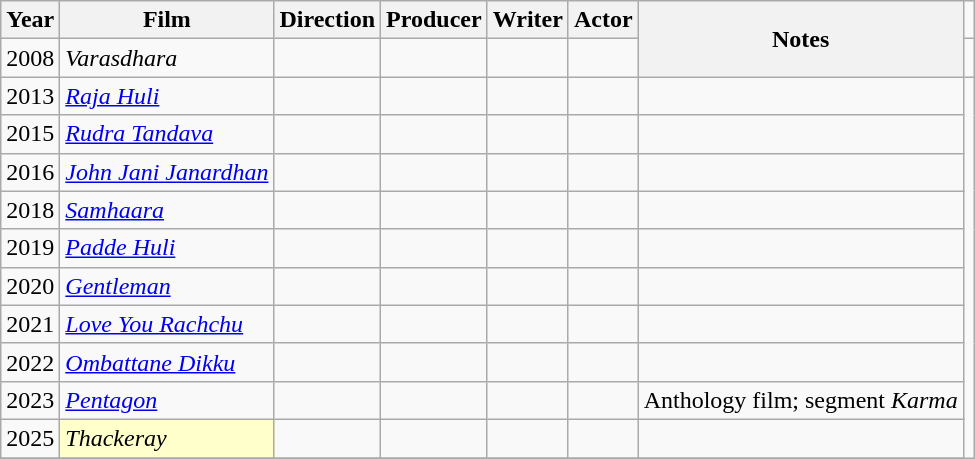<table class="wikitable sortable">
<tr>
<th>Year</th>
<th>Film</th>
<th>Direction</th>
<th>Producer</th>
<th>Writer</th>
<th>Actor</th>
<th scope="col" rowspan="2" class="unsortable">Notes</th>
</tr>
<tr>
<td>2008</td>
<td><em>Varasdhara</em></td>
<td></td>
<td></td>
<td></td>
<td></td>
<td></td>
</tr>
<tr>
<td>2013</td>
<td><em><a href='#'>Raja Huli</a></em></td>
<td></td>
<td></td>
<td></td>
<td></td>
<td></td>
</tr>
<tr>
<td>2015</td>
<td><em><a href='#'>Rudra Tandava</a></em></td>
<td></td>
<td></td>
<td></td>
<td></td>
<td></td>
</tr>
<tr>
<td>2016</td>
<td><em><a href='#'>John Jani Janardhan</a></em></td>
<td></td>
<td></td>
<td></td>
<td></td>
<td></td>
</tr>
<tr>
<td>2018</td>
<td><em><a href='#'>Samhaara</a></em></td>
<td></td>
<td></td>
<td></td>
<td></td>
<td></td>
</tr>
<tr>
<td>2019</td>
<td><em><a href='#'>Padde Huli</a></em></td>
<td></td>
<td></td>
<td></td>
<td></td>
<td></td>
</tr>
<tr>
<td>2020</td>
<td><em><a href='#'>Gentleman</a></em></td>
<td></td>
<td></td>
<td></td>
<td></td>
<td></td>
</tr>
<tr>
<td>2021</td>
<td><em><a href='#'>Love You Rachchu</a></em></td>
<td></td>
<td></td>
<td></td>
<td></td>
<td></td>
</tr>
<tr>
<td>2022</td>
<td><em><a href='#'>Ombattane Dikku</a></em></td>
<td></td>
<td></td>
<td></td>
<td></td>
<td></td>
</tr>
<tr>
<td>2023</td>
<td><em><a href='#'>Pentagon</a></em></td>
<td></td>
<td></td>
<td></td>
<td></td>
<td>Anthology film; segment <em>Karma</em></td>
</tr>
<tr>
<td>2025</td>
<td ! scope="row" style="background:#FFFFCC;"><em>Thackeray</em> </td>
<td></td>
<td></td>
<td></td>
<td></td>
<td></td>
</tr>
<tr>
</tr>
</table>
